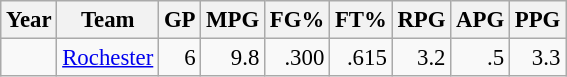<table class="wikitable sortable" style="font-size:95%; text-align:right;">
<tr>
<th>Year</th>
<th>Team</th>
<th>GP</th>
<th>MPG</th>
<th>FG%</th>
<th>FT%</th>
<th>RPG</th>
<th>APG</th>
<th>PPG</th>
</tr>
<tr>
<td style="text-align:left;"></td>
<td style="text-align:left;"><a href='#'>Rochester</a></td>
<td>6</td>
<td>9.8</td>
<td>.300</td>
<td>.615</td>
<td>3.2</td>
<td>.5</td>
<td>3.3</td>
</tr>
</table>
